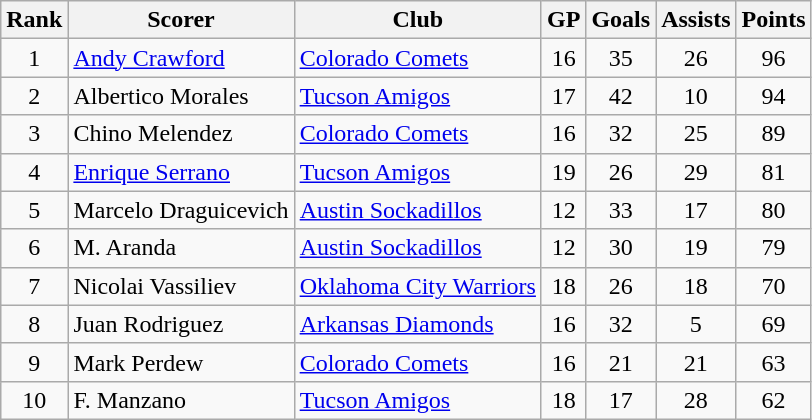<table class="wikitable">
<tr>
<th>Rank</th>
<th>Scorer</th>
<th>Club</th>
<th>GP</th>
<th>Goals</th>
<th>Assists</th>
<th>Points</th>
</tr>
<tr>
<td align=center>1</td>
<td><a href='#'>Andy Crawford</a></td>
<td><a href='#'>Colorado Comets</a></td>
<td align=center>16</td>
<td align=center>35</td>
<td align=center>26</td>
<td align=center>96</td>
</tr>
<tr>
<td align=center>2</td>
<td>Albertico Morales</td>
<td><a href='#'>Tucson Amigos</a></td>
<td align=center>17</td>
<td align=center>42</td>
<td align=center>10</td>
<td align=center>94</td>
</tr>
<tr>
<td align=center>3</td>
<td>Chino Melendez</td>
<td><a href='#'>Colorado Comets</a></td>
<td align=center>16</td>
<td align=center>32</td>
<td align=center>25</td>
<td align=center>89</td>
</tr>
<tr>
<td align=center>4</td>
<td><a href='#'>Enrique Serrano</a></td>
<td><a href='#'>Tucson Amigos</a></td>
<td align=center>19</td>
<td align=center>26</td>
<td align=center>29</td>
<td align=center>81</td>
</tr>
<tr>
<td align=center>5</td>
<td>Marcelo Draguicevich</td>
<td><a href='#'>Austin Sockadillos</a></td>
<td align=center>12</td>
<td align=center>33</td>
<td align=center>17</td>
<td align=center>80</td>
</tr>
<tr>
<td align=center>6</td>
<td>M. Aranda</td>
<td><a href='#'>Austin Sockadillos</a></td>
<td align=center>12</td>
<td align=center>30</td>
<td align=center>19</td>
<td align=center>79</td>
</tr>
<tr>
<td align=center>7</td>
<td>Nicolai Vassiliev</td>
<td><a href='#'>Oklahoma City Warriors</a></td>
<td align=center>18</td>
<td align=center>26</td>
<td align=center>18</td>
<td align=center>70</td>
</tr>
<tr>
<td align=center>8</td>
<td>Juan Rodriguez</td>
<td><a href='#'>Arkansas Diamonds</a></td>
<td align=center>16</td>
<td align=center>32</td>
<td align=center>5</td>
<td align=center>69</td>
</tr>
<tr>
<td align=center>9</td>
<td>Mark Perdew</td>
<td><a href='#'>Colorado Comets</a></td>
<td align=center>16</td>
<td align=center>21</td>
<td align=center>21</td>
<td align=center>63</td>
</tr>
<tr>
<td align=center>10</td>
<td>F. Manzano</td>
<td><a href='#'>Tucson Amigos</a></td>
<td align=center>18</td>
<td align=center>17</td>
<td align=center>28</td>
<td align=center>62</td>
</tr>
</table>
